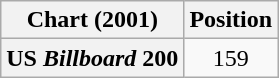<table class="wikitable plainrowheaders sortable">
<tr>
<th scope="col">Chart (2001)</th>
<th scope="col">Position</th>
</tr>
<tr>
<th scope="row">US <em>Billboard</em> 200</th>
<td align=center>159</td>
</tr>
</table>
